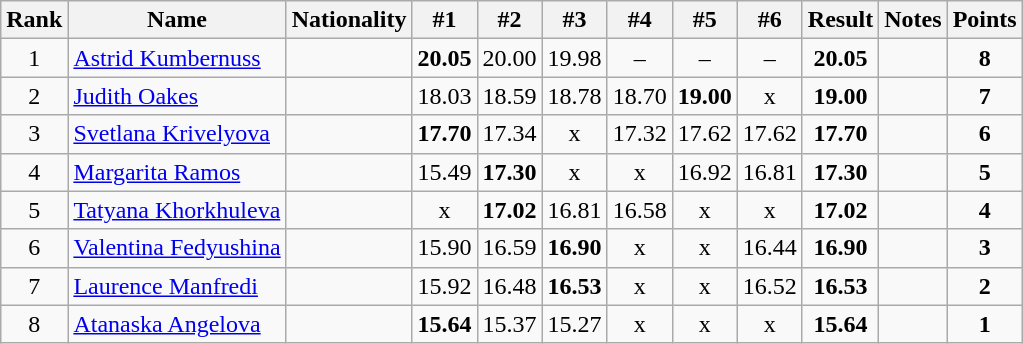<table class="wikitable sortable" style="text-align:center">
<tr>
<th>Rank</th>
<th>Name</th>
<th>Nationality</th>
<th>#1</th>
<th>#2</th>
<th>#3</th>
<th>#4</th>
<th>#5</th>
<th>#6</th>
<th>Result</th>
<th>Notes</th>
<th>Points</th>
</tr>
<tr>
<td>1</td>
<td align=left><a href='#'>Astrid Kumbernuss</a></td>
<td align=left></td>
<td><strong>20.05</strong></td>
<td>20.00</td>
<td>19.98</td>
<td>–</td>
<td>–</td>
<td>–</td>
<td><strong>20.05</strong></td>
<td></td>
<td><strong>8</strong></td>
</tr>
<tr>
<td>2</td>
<td align=left><a href='#'>Judith Oakes</a></td>
<td align=left></td>
<td>18.03</td>
<td>18.59</td>
<td>18.78</td>
<td>18.70</td>
<td><strong>19.00</strong></td>
<td>x</td>
<td><strong>19.00</strong></td>
<td></td>
<td><strong>7</strong></td>
</tr>
<tr>
<td>3</td>
<td align=left><a href='#'>Svetlana Krivelyova</a></td>
<td align=left></td>
<td><strong>17.70</strong></td>
<td>17.34</td>
<td>x</td>
<td>17.32</td>
<td>17.62</td>
<td>17.62</td>
<td><strong>17.70</strong></td>
<td></td>
<td><strong>6</strong></td>
</tr>
<tr>
<td>4</td>
<td align=left><a href='#'>Margarita Ramos</a></td>
<td align=left></td>
<td>15.49</td>
<td><strong>17.30</strong></td>
<td>x</td>
<td>x</td>
<td>16.92</td>
<td>16.81</td>
<td><strong>17.30</strong></td>
<td></td>
<td><strong>5</strong></td>
</tr>
<tr>
<td>5</td>
<td align=left><a href='#'>Tatyana Khorkhuleva</a></td>
<td align=left></td>
<td>x</td>
<td><strong>17.02</strong></td>
<td>16.81</td>
<td>16.58</td>
<td>x</td>
<td>x</td>
<td><strong>17.02</strong></td>
<td></td>
<td><strong>4</strong></td>
</tr>
<tr>
<td>6</td>
<td align=left><a href='#'>Valentina Fedyushina</a></td>
<td align=left></td>
<td>15.90</td>
<td>16.59</td>
<td><strong>16.90</strong></td>
<td>x</td>
<td>x</td>
<td>16.44</td>
<td><strong>16.90</strong></td>
<td></td>
<td><strong>3</strong></td>
</tr>
<tr>
<td>7</td>
<td align=left><a href='#'>Laurence Manfredi</a></td>
<td align=left></td>
<td>15.92</td>
<td>16.48</td>
<td><strong>16.53</strong></td>
<td>x</td>
<td>x</td>
<td>16.52</td>
<td><strong>16.53</strong></td>
<td></td>
<td><strong>2</strong></td>
</tr>
<tr>
<td>8</td>
<td align=left><a href='#'>Atanaska Angelova</a></td>
<td align=left></td>
<td><strong>15.64</strong></td>
<td>15.37</td>
<td>15.27</td>
<td>x</td>
<td>x</td>
<td>x</td>
<td><strong>15.64</strong></td>
<td></td>
<td><strong>1</strong></td>
</tr>
</table>
